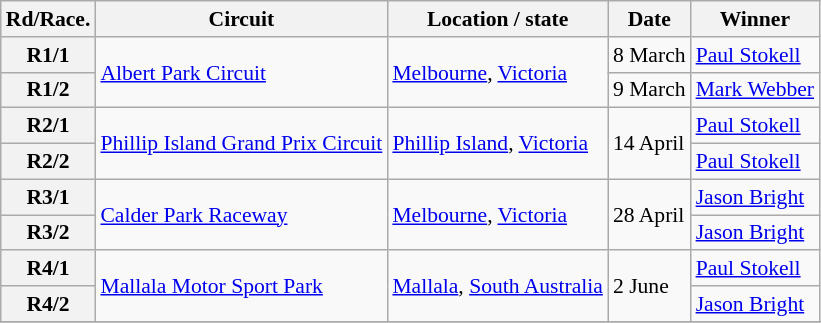<table class="wikitable" style="font-size: 90%">
<tr>
<th>Rd/Race.</th>
<th>Circuit</th>
<th>Location / state</th>
<th>Date</th>
<th>Winner</th>
</tr>
<tr>
<th>R1/1</th>
<td rowspan=2><a href='#'>Albert Park Circuit</a></td>
<td rowspan=2><a href='#'>Melbourne</a>, <a href='#'>Victoria</a></td>
<td>8 March</td>
<td><a href='#'>Paul Stokell</a></td>
</tr>
<tr>
<th>R1/2</th>
<td>9 March</td>
<td><a href='#'>Mark Webber</a></td>
</tr>
<tr>
<th>R2/1</th>
<td rowspan=2><a href='#'>Phillip Island Grand Prix Circuit</a></td>
<td rowspan=2><a href='#'>Phillip Island</a>, <a href='#'>Victoria</a></td>
<td rowspan=2>14 April</td>
<td><a href='#'>Paul Stokell</a></td>
</tr>
<tr>
<th>R2/2</th>
<td><a href='#'>Paul Stokell</a></td>
</tr>
<tr>
<th>R3/1</th>
<td rowspan=2><a href='#'>Calder Park Raceway</a></td>
<td rowspan=2><a href='#'>Melbourne</a>, <a href='#'>Victoria</a></td>
<td rowspan=2>28 April</td>
<td><a href='#'>Jason Bright</a></td>
</tr>
<tr>
<th>R3/2</th>
<td><a href='#'>Jason Bright</a></td>
</tr>
<tr>
<th>R4/1</th>
<td rowspan=2><a href='#'>Mallala Motor Sport Park</a></td>
<td rowspan=2><a href='#'>Mallala</a>, <a href='#'>South Australia</a></td>
<td rowspan=2>2 June</td>
<td><a href='#'>Paul Stokell</a></td>
</tr>
<tr>
<th>R4/2</th>
<td><a href='#'>Jason Bright</a></td>
</tr>
<tr>
</tr>
</table>
